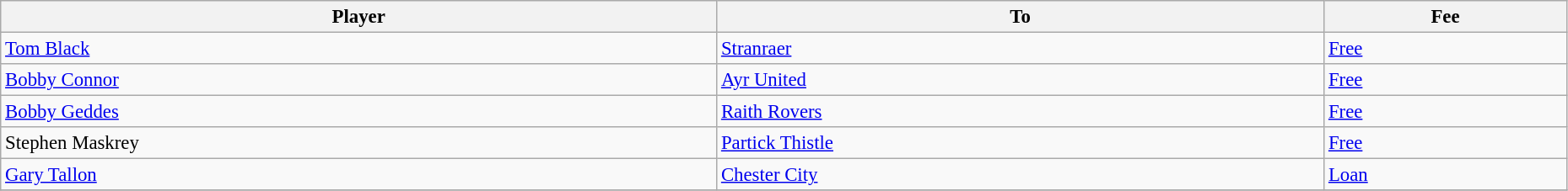<table class="wikitable" style="text-align:center; font-size:95%;width:98%; text-align:left">
<tr>
<th>Player</th>
<th>To</th>
<th>Fee</th>
</tr>
<tr>
<td> <a href='#'>Tom Black</a></td>
<td> <a href='#'>Stranraer</a></td>
<td><a href='#'>Free</a></td>
</tr>
<tr>
<td> <a href='#'>Bobby Connor</a></td>
<td> <a href='#'>Ayr United</a></td>
<td><a href='#'>Free</a></td>
</tr>
<tr>
<td> <a href='#'>Bobby Geddes</a></td>
<td> <a href='#'>Raith Rovers</a></td>
<td><a href='#'>Free</a></td>
</tr>
<tr>
<td> Stephen Maskrey</td>
<td> <a href='#'>Partick Thistle</a></td>
<td><a href='#'>Free</a></td>
</tr>
<tr>
<td> <a href='#'>Gary Tallon</a></td>
<td> <a href='#'>Chester City</a></td>
<td><a href='#'>Loan</a></td>
</tr>
<tr>
</tr>
</table>
